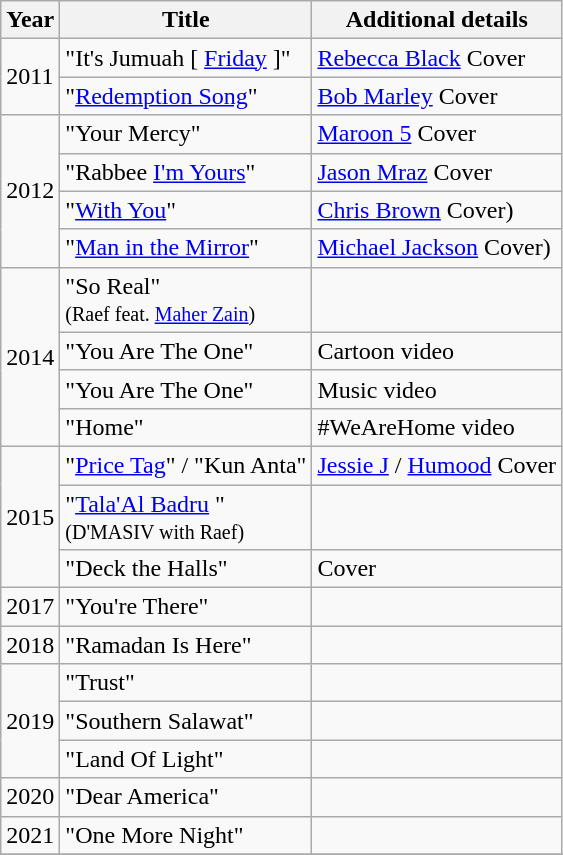<table class="wikitable">
<tr>
<th>Year</th>
<th>Title</th>
<th>Additional details</th>
</tr>
<tr>
<td rowspan="2">2011</td>
<td>"It's Jumuah [ <a href='#'>Friday</a> ]"</td>
<td><a href='#'>Rebecca Black</a> Cover</td>
</tr>
<tr>
<td>"<a href='#'>Redemption Song</a>"</td>
<td><a href='#'>Bob Marley</a> Cover</td>
</tr>
<tr>
<td rowspan="4">2012</td>
<td>"Your Mercy"</td>
<td><a href='#'>Maroon 5</a> Cover</td>
</tr>
<tr>
<td>"Rabbee <a href='#'>I'm Yours</a>"</td>
<td><a href='#'>Jason Mraz</a> Cover</td>
</tr>
<tr>
<td>"<a href='#'>With You</a>"</td>
<td><a href='#'>Chris Brown</a> Cover)</td>
</tr>
<tr>
<td>"<a href='#'>Man in the Mirror</a>"</td>
<td><a href='#'>Michael Jackson</a> Cover)</td>
</tr>
<tr>
<td rowspan="4">2014</td>
<td>"So Real" <br><small>(Raef feat. <a href='#'>Maher Zain</a>)</small></td>
<td></td>
</tr>
<tr>
<td>"You Are The One"</td>
<td>Cartoon video</td>
</tr>
<tr>
<td>"You Are The One"</td>
<td>Music video</td>
</tr>
<tr>
<td>"Home"</td>
<td>#WeAreHome video</td>
</tr>
<tr>
<td rowspan="3">2015</td>
<td>"<a href='#'>Price Tag</a>" / "Kun Anta"</td>
<td><a href='#'>Jessie J</a> / <a href='#'>Humood</a> Cover</td>
</tr>
<tr>
<td>"<a href='#'>Tala'Al Badru</a> "<br><small>(D'MASIV with Raef)</small></td>
<td></td>
</tr>
<tr>
<td>"Deck the Halls"</td>
<td>Cover</td>
</tr>
<tr>
<td rowspan="1">2017</td>
<td>"You're There"</td>
<td></td>
</tr>
<tr>
<td>2018</td>
<td>"Ramadan Is Here"</td>
<td></td>
</tr>
<tr>
<td rowspan="3">2019</td>
<td>"Trust"</td>
<td></td>
</tr>
<tr>
<td>"Southern Salawat"</td>
<td></td>
</tr>
<tr>
<td>"Land Of Light"</td>
<td></td>
</tr>
<tr>
<td>2020</td>
<td>"Dear America"</td>
<td></td>
</tr>
<tr>
<td rowspan="1">2021</td>
<td>"One More Night"</td>
<td></td>
</tr>
<tr>
</tr>
</table>
